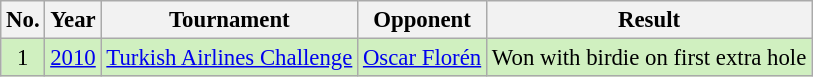<table class="wikitable" style="font-size:95%;">
<tr>
<th>No.</th>
<th>Year</th>
<th>Tournament</th>
<th>Opponent</th>
<th>Result</th>
</tr>
<tr style="background:#D0F0C0;">
<td align=center>1</td>
<td><a href='#'>2010</a></td>
<td><a href='#'>Turkish Airlines Challenge</a></td>
<td> <a href='#'>Oscar Florén</a></td>
<td>Won with birdie on first extra hole</td>
</tr>
</table>
